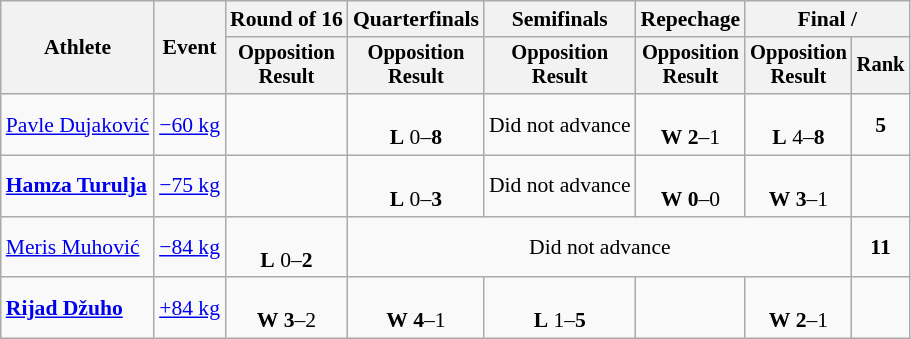<table class="wikitable" style="font-size:90%">
<tr>
<th rowspan="2">Athlete</th>
<th rowspan="2">Event</th>
<th>Round of 16</th>
<th>Quarterfinals</th>
<th>Semifinals</th>
<th>Repechage</th>
<th colspan=2>Final / </th>
</tr>
<tr style="font-size:95%">
<th>Opposition<br>Result</th>
<th>Opposition<br>Result</th>
<th>Opposition<br>Result</th>
<th>Opposition<br>Result</th>
<th>Opposition<br>Result</th>
<th>Rank</th>
</tr>
<tr align=center>
<td align=left><a href='#'>Pavle Dujaković</a></td>
<td align=left><a href='#'>−60 kg</a></td>
<td></td>
<td><br><strong>L</strong> 0–<strong>8</strong></td>
<td>Did not advance</td>
<td><br><strong>W</strong> <strong>2</strong>–1</td>
<td><br><strong>L</strong> 4–<strong>8</strong></td>
<td><strong>5</strong></td>
</tr>
<tr align=center>
<td align=left><strong><a href='#'>Hamza Turulja</a></strong></td>
<td align=left><a href='#'>−75 kg</a></td>
<td></td>
<td><br><strong>L</strong> 0–<strong>3</strong></td>
<td>Did not advance</td>
<td><br><strong>W</strong> <strong>0</strong>–0</td>
<td><br><strong>W</strong> <strong>3</strong>–1</td>
<td><strong></strong></td>
</tr>
<tr align=center>
<td align=left><a href='#'>Meris Muhović</a></td>
<td align=left><a href='#'>−84 kg</a></td>
<td><br><strong>L</strong> 0–<strong>2</strong></td>
<td colspan=4 align=center>Did not advance</td>
<td><strong>11</strong></td>
</tr>
<tr align=center>
<td align=left><strong><a href='#'>Rijad Džuho</a></strong></td>
<td align=left><a href='#'>+84 kg</a></td>
<td><br><strong>W</strong> <strong>3</strong>–2</td>
<td><br><strong>W</strong> <strong>4</strong>–1</td>
<td><br><strong>L</strong> 1–<strong>5</strong></td>
<td></td>
<td><br><strong>W</strong> <strong>2</strong>–1</td>
<td><strong></strong></td>
</tr>
</table>
